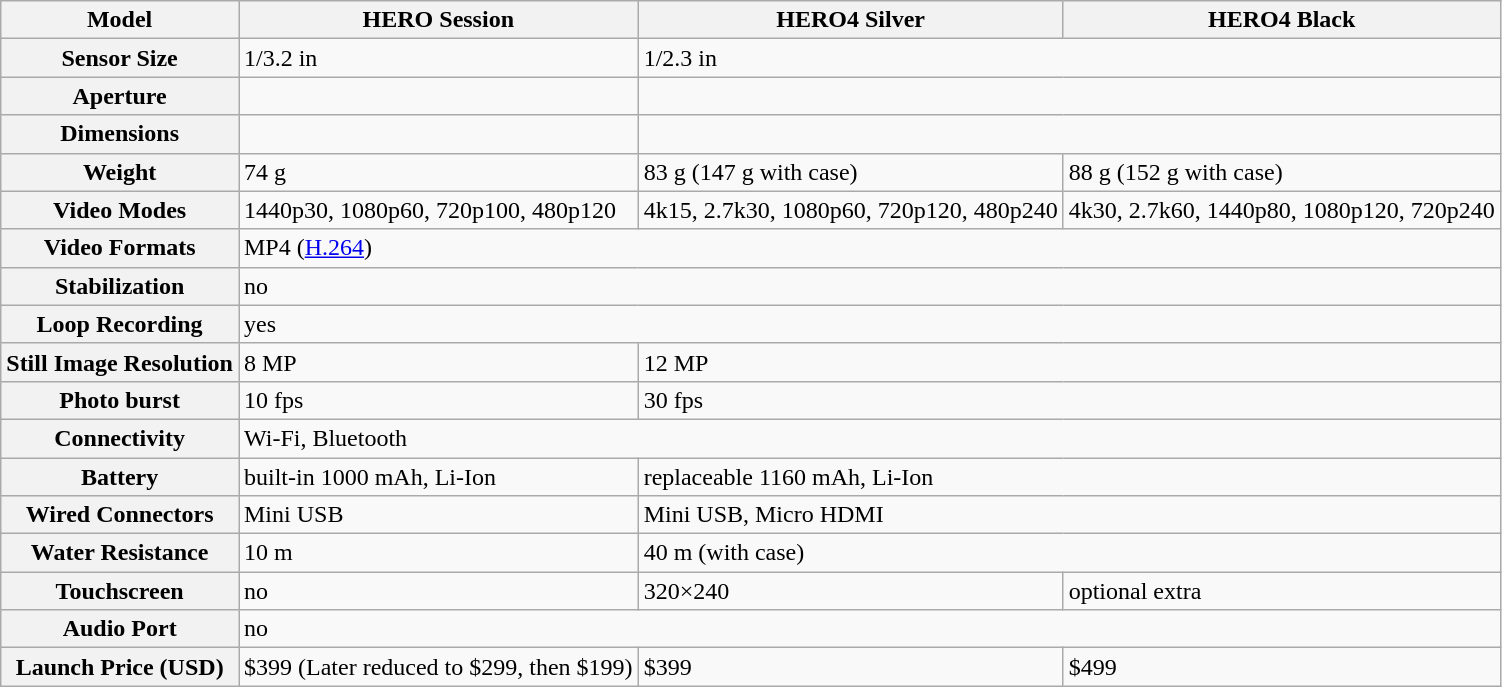<table class="wikitable">
<tr>
<th>Model</th>
<th>HERO Session</th>
<th>HERO4 Silver</th>
<th>HERO4 Black</th>
</tr>
<tr>
<th>Sensor Size</th>
<td>1/3.2 in</td>
<td colspan=2>1/2.3 in</td>
</tr>
<tr>
<th>Aperture</th>
<td></td>
<td colspan=2></td>
</tr>
<tr>
<th>Dimensions</th>
<td></td>
<td colspan=2></td>
</tr>
<tr>
<th>Weight</th>
<td>74 g</td>
<td>83 g (147 g with case)</td>
<td>88 g (152 g with case)</td>
</tr>
<tr>
<th>Video Modes</th>
<td>1440p30, 1080p60, 720p100, 480p120</td>
<td>4k15, 2.7k30, 1080p60, 720p120, 480p240</td>
<td>4k30, 2.7k60, 1440p80, 1080p120, 720p240</td>
</tr>
<tr>
<th>Video Formats</th>
<td colspan=3>MP4 (<a href='#'>H.264</a>)</td>
</tr>
<tr>
<th>Stabilization</th>
<td colspan=3>no</td>
</tr>
<tr>
<th>Loop Recording</th>
<td colspan=3>yes</td>
</tr>
<tr>
<th>Still Image Resolution</th>
<td>8 MP</td>
<td colspan=2>12 MP</td>
</tr>
<tr>
<th>Photo burst</th>
<td>10 fps</td>
<td colspan=2>30 fps</td>
</tr>
<tr>
<th>Connectivity</th>
<td colspan=3>Wi-Fi, Bluetooth</td>
</tr>
<tr>
<th>Battery</th>
<td>built-in 1000 mAh, Li-Ion</td>
<td colspan=2>replaceable 1160 mAh, Li-Ion</td>
</tr>
<tr>
<th>Wired Connectors</th>
<td>Mini USB</td>
<td colspan=2>Mini USB, Micro HDMI</td>
</tr>
<tr>
<th>Water Resistance</th>
<td>10 m</td>
<td colspan=2>40 m (with case)</td>
</tr>
<tr>
<th>Touchscreen</th>
<td>no</td>
<td> 320×240</td>
<td>optional extra</td>
</tr>
<tr>
<th>Audio Port</th>
<td colspan=3>no</td>
</tr>
<tr>
<th>Launch Price (USD)</th>
<td>$399 (Later reduced to $299, then $199)</td>
<td>$399</td>
<td>$499</td>
</tr>
</table>
